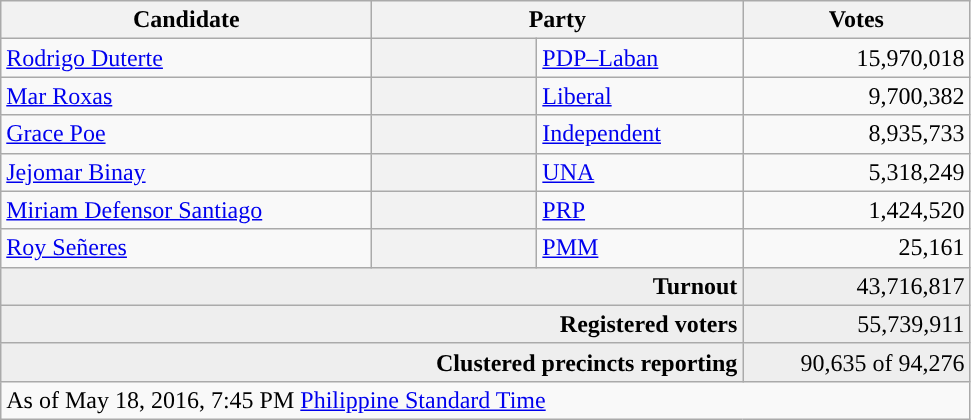<table class="wikitable">
<tr style="text-align:center;">
<th style="width: 15em">Candidate</th>
<th colspan="2" style="width: 15em">Party</th>
<th style="width: 9em">Votes</th>
</tr>
<tr>
<td><a href='#'>Rodrigo Duterte</a></td>
<th style="background:"></th>
<td style="width: 130px"><a href='#'>PDP–Laban</a></td>
<td style="text-align:right;">15,970,018</td>
</tr>
<tr>
<td><a href='#'>Mar Roxas</a></td>
<th style="background:"></th>
<td style="width: 130px"><a href='#'>Liberal</a></td>
<td style="text-align:right;">9,700,382</td>
</tr>
<tr>
<td><a href='#'>Grace Poe</a></td>
<th style="background:"></th>
<td style="width: 130px"><a href='#'>Independent</a></td>
<td style="text-align:right;">8,935,733</td>
</tr>
<tr>
<td><a href='#'>Jejomar Binay</a></td>
<th style="background:"></th>
<td style="width: 130px"><a href='#'>UNA</a></td>
<td style="text-align:right;">5,318,249</td>
</tr>
<tr>
<td><a href='#'>Miriam Defensor Santiago</a></td>
<th style="background:"></th>
<td style="width: 130px"><a href='#'>PRP</a></td>
<td style="text-align:right;">1,424,520</td>
</tr>
<tr>
<td><a href='#'>Roy Señeres</a></td>
<th style="background:"></th>
<td style="width: 130px"><a href='#'>PMM</a></td>
<td style="text-align:right;">25,161</td>
</tr>
<tr style="background:#eee; text-align:right;">
<td colspan="3"><strong>Turnout</strong></td>
<td>43,716,817</td>
</tr>
<tr style="background:#eee; text-align:right;">
<td colspan="3"><strong>Registered voters</strong></td>
<td>55,739,911</td>
</tr>
<tr style="background:#eee; text-align:right;">
<td colspan="3"><strong>Clustered precincts reporting</strong></td>
<td>90,635 of 94,276</td>
</tr>
<tr>
<td colspan=4>As of May 18, 2016, 7:45 PM <a href='#'>Philippine Standard Time</a></td>
</tr>
</table>
